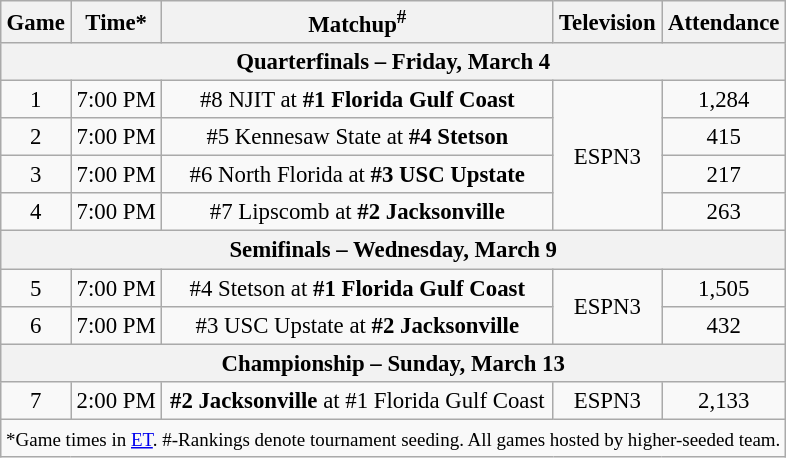<table class="wikitable" style="font-size: 95%; text-align:center;">
<tr align="center">
<th>Game</th>
<th>Time*</th>
<th>Matchup<sup>#</sup></th>
<th>Television</th>
<th>Attendance</th>
</tr>
<tr>
<th colspan=6>Quarterfinals – Friday, March 4</th>
</tr>
<tr>
<td>1</td>
<td>7:00 PM</td>
<td>#8 NJIT at <strong>#1 Florida Gulf Coast</strong></td>
<td rowspan=4>ESPN3</td>
<td>1,284</td>
</tr>
<tr>
<td>2</td>
<td>7:00 PM</td>
<td>#5 Kennesaw State at <strong>#4 Stetson</strong></td>
<td>415</td>
</tr>
<tr>
<td>3</td>
<td>7:00 PM</td>
<td>#6 North Florida at <strong>#3 USC Upstate</strong></td>
<td>217</td>
</tr>
<tr>
<td>4</td>
<td>7:00 PM</td>
<td>#7 Lipscomb at <strong>#2 Jacksonville</strong></td>
<td>263</td>
</tr>
<tr>
<th colspan=6>Semifinals – Wednesday, March 9</th>
</tr>
<tr>
<td>5</td>
<td>7:00 PM</td>
<td>#4 Stetson at <strong>#1 Florida Gulf Coast</strong></td>
<td rowspan=2>ESPN3</td>
<td>1,505</td>
</tr>
<tr>
<td>6</td>
<td>7:00 PM</td>
<td>#3 USC Upstate at <strong>#2 Jacksonville</strong></td>
<td>432</td>
</tr>
<tr>
<th colspan=6>Championship – Sunday, March 13</th>
</tr>
<tr>
<td>7</td>
<td>2:00 PM</td>
<td><strong>#2 Jacksonville</strong> at #1 Florida Gulf Coast</td>
<td>ESPN3</td>
<td>2,133</td>
</tr>
<tr>
<td colspan=5 style="text-align:left;"><small>*Game times in <a href='#'>ET</a>. #-Rankings denote tournament seeding. All games hosted by higher-seeded team.</small></td>
</tr>
</table>
